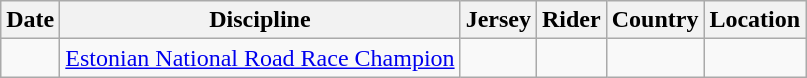<table class="wikitable">
<tr>
<th>Date</th>
<th>Discipline</th>
<th>Jersey</th>
<th>Rider</th>
<th>Country</th>
<th>Location</th>
</tr>
<tr>
<td></td>
<td><a href='#'>Estonian National Road Race Champion</a></td>
<td></td>
<td></td>
<td></td>
<td></td>
</tr>
</table>
